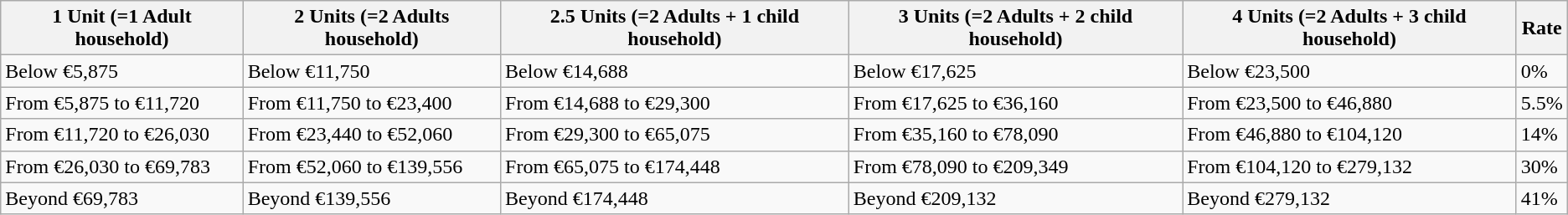<table class="wikitable" style="margin:0.5em;">
<tr>
<th>1 Unit (=1 Adult household)</th>
<th>2 Units (=2 Adults household)</th>
<th>2.5 Units (=2 Adults + 1 child household)</th>
<th>3 Units (=2 Adults + 2 child household)</th>
<th>4 Units (=2 Adults + 3 child household)</th>
<th>Rate</th>
</tr>
<tr>
<td>Below €5,875</td>
<td>Below €11,750</td>
<td>Below €14,688</td>
<td>Below €17,625</td>
<td>Below €23,500</td>
<td>0%</td>
</tr>
<tr>
<td>From €5,875 to €11,720</td>
<td>From €11,750 to €23,400</td>
<td>From €14,688 to €29,300</td>
<td>From €17,625 to €36,160</td>
<td>From €23,500 to €46,880</td>
<td>5.5%</td>
</tr>
<tr>
<td>From  €11,720 to €26,030</td>
<td>From  €23,440 to €52,060</td>
<td>From  €29,300 to €65,075</td>
<td>From  €35,160 to €78,090</td>
<td>From  €46,880 to €104,120</td>
<td>14%</td>
</tr>
<tr>
<td>From €26,030 to €69,783</td>
<td>From €52,060 to €139,556</td>
<td>From €65,075 to €174,448</td>
<td>From €78,090 to €209,349</td>
<td>From €104,120 to €279,132</td>
<td>30%</td>
</tr>
<tr>
<td>Beyond €69,783</td>
<td>Beyond €139,556</td>
<td>Beyond €174,448</td>
<td>Beyond €209,132</td>
<td>Beyond €279,132</td>
<td>41%</td>
</tr>
</table>
